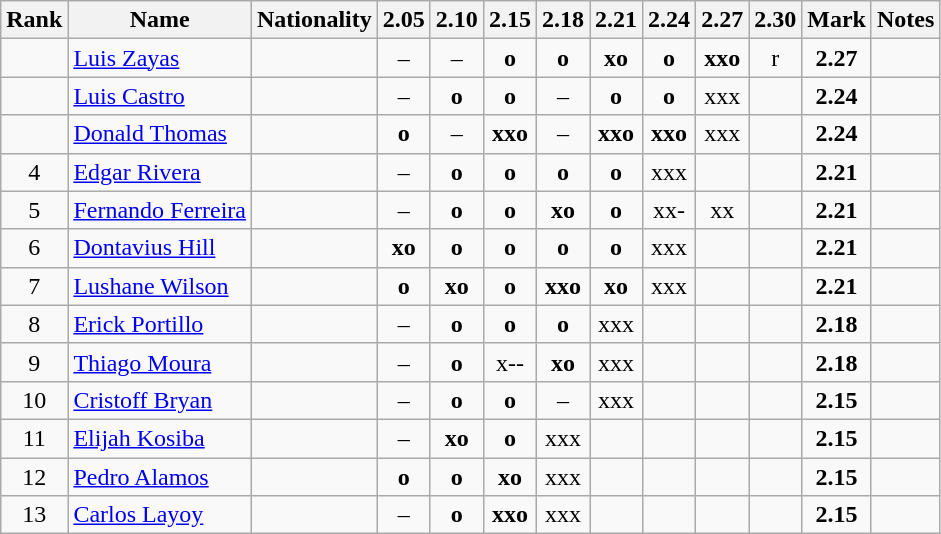<table class="wikitable sortable" style="text-align:center">
<tr>
<th>Rank</th>
<th>Name</th>
<th>Nationality</th>
<th>2.05</th>
<th>2.10</th>
<th>2.15</th>
<th>2.18</th>
<th>2.21</th>
<th>2.24</th>
<th>2.27</th>
<th>2.30</th>
<th>Mark</th>
<th>Notes</th>
</tr>
<tr>
<td></td>
<td align=left><a href='#'>Luis Zayas</a></td>
<td align=left></td>
<td>–</td>
<td>–</td>
<td><strong>o</strong></td>
<td><strong>o</strong></td>
<td><strong>xo</strong></td>
<td><strong>o</strong></td>
<td><strong>xxo</strong></td>
<td>r</td>
<td><strong>2.27</strong></td>
<td></td>
</tr>
<tr>
<td></td>
<td align=left><a href='#'>Luis Castro</a></td>
<td align=left></td>
<td>–</td>
<td><strong>o</strong></td>
<td><strong>o</strong></td>
<td>–</td>
<td><strong>o</strong></td>
<td><strong>o</strong></td>
<td>xxx</td>
<td></td>
<td><strong>2.24</strong></td>
<td></td>
</tr>
<tr>
<td></td>
<td align=left><a href='#'>Donald Thomas</a></td>
<td align=left></td>
<td><strong>o</strong></td>
<td>–</td>
<td><strong>xxo</strong></td>
<td>–</td>
<td><strong>xxo</strong></td>
<td><strong>xxo</strong></td>
<td>xxx</td>
<td></td>
<td><strong>2.24</strong></td>
<td></td>
</tr>
<tr>
<td>4</td>
<td align=left><a href='#'>Edgar Rivera</a></td>
<td align=left></td>
<td>–</td>
<td><strong>o</strong></td>
<td><strong>o</strong></td>
<td><strong>o</strong></td>
<td><strong>o</strong></td>
<td>xxx</td>
<td></td>
<td></td>
<td><strong>2.21</strong></td>
<td></td>
</tr>
<tr>
<td>5</td>
<td align=left><a href='#'>Fernando Ferreira</a></td>
<td align=left></td>
<td>–</td>
<td><strong>o</strong></td>
<td><strong>o</strong></td>
<td><strong>xo</strong></td>
<td><strong>o</strong></td>
<td>xx-</td>
<td>xx</td>
<td></td>
<td><strong>2.21</strong></td>
<td></td>
</tr>
<tr>
<td>6</td>
<td align=left><a href='#'>Dontavius Hill</a></td>
<td align=left></td>
<td><strong>xo</strong></td>
<td><strong>o</strong></td>
<td><strong>o</strong></td>
<td><strong>o</strong></td>
<td><strong>o</strong></td>
<td>xxx</td>
<td></td>
<td></td>
<td><strong>2.21</strong></td>
<td></td>
</tr>
<tr>
<td>7</td>
<td align=left><a href='#'>Lushane Wilson</a></td>
<td align=left></td>
<td><strong>o</strong></td>
<td><strong>xo</strong></td>
<td><strong>o</strong></td>
<td><strong>xxo</strong></td>
<td><strong>xo</strong></td>
<td>xxx</td>
<td></td>
<td></td>
<td><strong>2.21</strong></td>
<td></td>
</tr>
<tr>
<td>8</td>
<td align=left><a href='#'>Erick Portillo</a></td>
<td align=left></td>
<td>–</td>
<td><strong>o</strong></td>
<td><strong>o</strong></td>
<td><strong>o</strong></td>
<td>xxx</td>
<td></td>
<td></td>
<td></td>
<td><strong>2.18</strong></td>
<td></td>
</tr>
<tr>
<td>9</td>
<td align=left><a href='#'>Thiago Moura</a></td>
<td align=left></td>
<td>–</td>
<td><strong>o</strong></td>
<td>x--</td>
<td><strong>xo</strong></td>
<td>xxx</td>
<td></td>
<td></td>
<td></td>
<td><strong>2.18</strong></td>
<td></td>
</tr>
<tr>
<td>10</td>
<td align=left><a href='#'>Cristoff Bryan</a></td>
<td align=left></td>
<td>–</td>
<td><strong>o</strong></td>
<td><strong>o</strong></td>
<td>–</td>
<td>xxx</td>
<td></td>
<td></td>
<td></td>
<td><strong>2.15</strong></td>
<td></td>
</tr>
<tr>
<td>11</td>
<td align=left><a href='#'>Elijah Kosiba</a></td>
<td align=left></td>
<td>–</td>
<td><strong>xo</strong></td>
<td><strong>o</strong></td>
<td>xxx</td>
<td></td>
<td></td>
<td></td>
<td></td>
<td><strong>2.15</strong></td>
<td></td>
</tr>
<tr>
<td>12</td>
<td align=left><a href='#'>Pedro Alamos</a></td>
<td align=left></td>
<td><strong>o</strong></td>
<td><strong>o</strong></td>
<td><strong>xo</strong></td>
<td>xxx</td>
<td></td>
<td></td>
<td></td>
<td></td>
<td><strong>2.15</strong></td>
<td></td>
</tr>
<tr>
<td>13</td>
<td align=left><a href='#'>Carlos Layoy</a></td>
<td align=left></td>
<td>–</td>
<td><strong>o</strong></td>
<td><strong>xxo</strong></td>
<td>xxx</td>
<td></td>
<td></td>
<td></td>
<td></td>
<td><strong>2.15</strong></td>
<td></td>
</tr>
</table>
